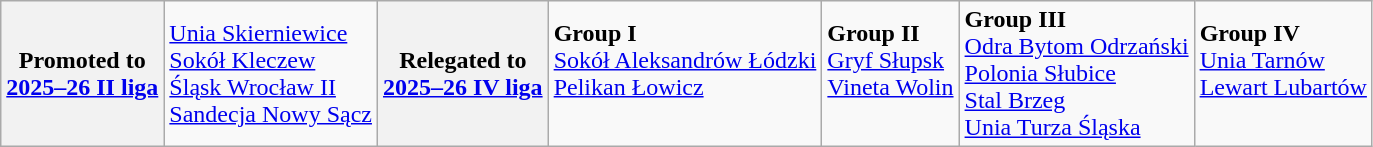<table class="wikitable">
<tr>
<th>Promoted to<br><a href='#'>2025–26 II liga</a></th>
<td>  <a href='#'>Unia Skierniewice</a> <br> <a href='#'>Sokół Kleczew</a> <br> <a href='#'>Śląsk Wrocław II</a> <br> <a href='#'>Sandecja Nowy Sącz</a> </td>
<th>Relegated to<br><a href='#'>2025–26 IV liga</a></th>
<td><strong>Group I</strong><br> <a href='#'>Sokół Aleksandrów Łódzki</a><br> <a href='#'>Pelikan Łowicz</a> <br> <br></td>
<td><strong>Group II</strong><br> <a href='#'>Gryf Słupsk</a><br> <a href='#'>Vineta Wolin</a><br> <br></td>
<td><strong>Group III</strong><br> <a href='#'>Odra Bytom Odrzański</a> <br> <a href='#'>Polonia Słubice</a><br> <a href='#'>Stal Brzeg</a><br> <a href='#'>Unia Turza Śląska</a></td>
<td><strong>Group IV</strong><br> <a href='#'>Unia Tarnów</a><br> <a href='#'>Lewart Lubartów</a><br> <br></td>
</tr>
</table>
